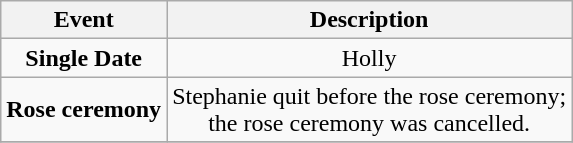<table class="wikitable sortable" style="text-align:center;">
<tr>
<th>Event</th>
<th>Description</th>
</tr>
<tr>
<td><strong>Single Date</strong></td>
<td>Holly</td>
</tr>
<tr>
<td><strong>Rose ceremony</strong></td>
<td>Stephanie quit before the rose ceremony;<br>the rose ceremony was cancelled.</td>
</tr>
<tr>
</tr>
</table>
